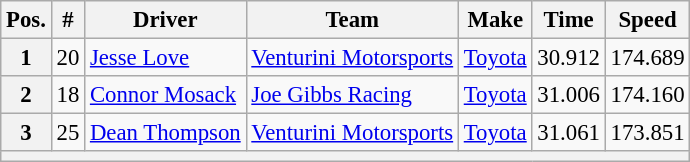<table class="wikitable" style="font-size:95%">
<tr>
<th>Pos.</th>
<th>#</th>
<th>Driver</th>
<th>Team</th>
<th>Make</th>
<th>Time</th>
<th>Speed</th>
</tr>
<tr>
<th>1</th>
<td>20</td>
<td><a href='#'>Jesse Love</a></td>
<td><a href='#'>Venturini Motorsports</a></td>
<td><a href='#'>Toyota</a></td>
<td>30.912</td>
<td>174.689</td>
</tr>
<tr>
<th>2</th>
<td>18</td>
<td><a href='#'>Connor Mosack</a></td>
<td><a href='#'>Joe Gibbs Racing</a></td>
<td><a href='#'>Toyota</a></td>
<td>31.006</td>
<td>174.160</td>
</tr>
<tr>
<th>3</th>
<td>25</td>
<td><a href='#'>Dean Thompson</a></td>
<td><a href='#'>Venturini Motorsports</a></td>
<td><a href='#'>Toyota</a></td>
<td>31.061</td>
<td>173.851</td>
</tr>
<tr>
<th colspan="7"></th>
</tr>
</table>
